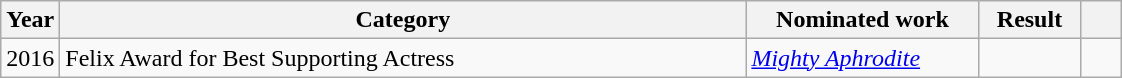<table class="wikitable">
<tr>
<th>Year</th>
<th width="450">Category</th>
<th width="148">Nominated work</th>
<th width="60">Result</th>
<th width="20" class="unsortable"></th>
</tr>
<tr>
<td>2016</td>
<td>Felix Award for Best Supporting Actress</td>
<td><em><a href='#'>Mighty Aphrodite</a></em></td>
<td></td>
<td></td>
</tr>
</table>
